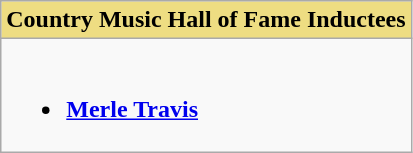<table class="wikitable">
<tr>
<th style="background:#EEDD82; width=50%">Country Music Hall of Fame Inductees</th>
</tr>
<tr>
<td valign="top"><br><ul><li><strong><a href='#'>Merle Travis</a></strong></li></ul></td>
</tr>
</table>
